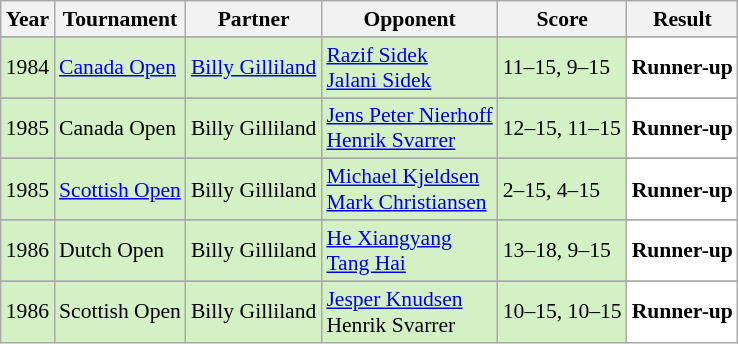<table class="sortable wikitable" style="font-size: 90%;">
<tr>
<th>Year</th>
<th>Tournament</th>
<th>Partner</th>
<th>Opponent</th>
<th>Score</th>
<th>Result</th>
</tr>
<tr>
</tr>
<tr style="background:#D4F1C5">
<td align="center">1984</td>
<td><a href='#'>Canada Open</a></td>
<td> <a href='#'>Billy Gilliland</a></td>
<td> <a href='#'>Razif Sidek</a><br> <a href='#'>Jalani Sidek</a></td>
<td align="left">11–15, 9–15</td>
<td style="text-align:left; background:white"> <strong>Runner-up</strong></td>
</tr>
<tr>
</tr>
<tr style="background:#D4F1C5">
<td align="center">1985</td>
<td>Canada Open</td>
<td> Billy Gilliland</td>
<td> <a href='#'>Jens Peter Nierhoff</a><br> <a href='#'>Henrik Svarrer</a></td>
<td align="left">12–15, 11–15</td>
<td style="text-align:left; background:white"> <strong>Runner-up</strong></td>
</tr>
<tr>
</tr>
<tr style="background:#D4F1C5">
<td align="center">1985</td>
<td><a href='#'>Scottish Open</a></td>
<td> Billy Gilliland</td>
<td> <a href='#'>Michael Kjeldsen</a><br> <a href='#'>Mark Christiansen</a></td>
<td align="left">2–15, 4–15</td>
<td style="text-align:left; background:white"> <strong>Runner-up</strong></td>
</tr>
<tr>
</tr>
<tr style="background:#D4F1C5">
<td align="center">1986</td>
<td>Dutch Open</td>
<td> Billy Gilliland</td>
<td> <a href='#'>He Xiangyang</a><br> <a href='#'>Tang Hai</a></td>
<td align="left">13–18, 9–15</td>
<td style="text-align:left; background:white"> <strong>Runner-up</strong></td>
</tr>
<tr>
</tr>
<tr style="background:#D4F1C5">
<td align="center">1986</td>
<td>Scottish Open</td>
<td> Billy Gilliland</td>
<td> <a href='#'>Jesper Knudsen</a><br> Henrik Svarrer</td>
<td align="left">10–15, 10–15</td>
<td style="text-align:left; background:white"> <strong>Runner-up</strong></td>
</tr>
</table>
